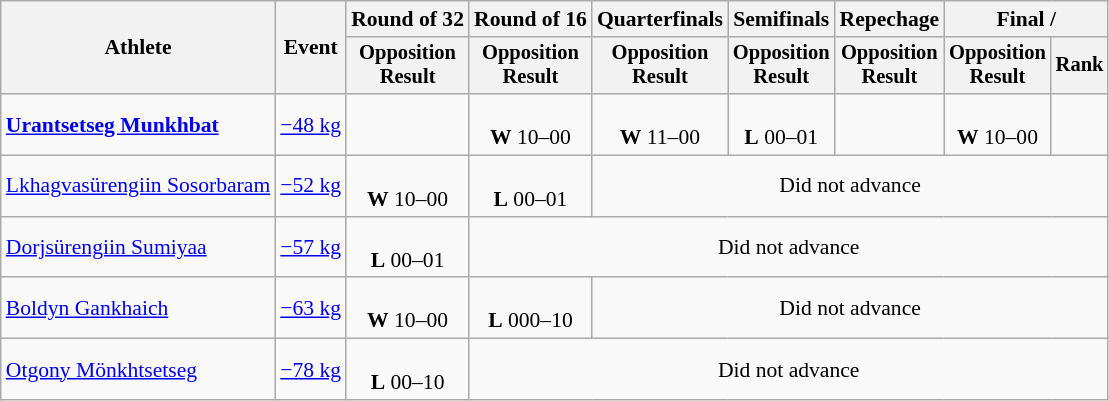<table class="wikitable" style="font-size:90%">
<tr>
<th rowspan="2">Athlete</th>
<th rowspan="2">Event</th>
<th>Round of 32</th>
<th>Round of 16</th>
<th>Quarterfinals</th>
<th>Semifinals</th>
<th>Repechage</th>
<th colspan=2>Final / </th>
</tr>
<tr style="font-size:95%">
<th>Opposition<br>Result</th>
<th>Opposition<br>Result</th>
<th>Opposition<br>Result</th>
<th>Opposition<br>Result</th>
<th>Opposition<br>Result</th>
<th>Opposition<br>Result</th>
<th>Rank</th>
</tr>
<tr align=center>
<td align=left><strong><a href='#'>Urantsetseg Munkhbat</a></strong></td>
<td align=left><a href='#'>−48 kg</a></td>
<td></td>
<td><br><strong>W</strong> 10–00</td>
<td><br><strong>W</strong> 11–00</td>
<td><br><strong>L</strong> 00–01</td>
<td></td>
<td><br><strong>W</strong> 10–00</td>
<td></td>
</tr>
<tr align=center>
<td align=left><a href='#'>Lkhagvasürengiin Sosorbaram</a></td>
<td align=left><a href='#'>−52 kg</a></td>
<td><br><strong>W</strong> 10–00</td>
<td><br><strong>L</strong> 00–01</td>
<td colspan=5>Did not advance</td>
</tr>
<tr align=center>
<td align=left><a href='#'>Dorjsürengiin Sumiyaa</a></td>
<td align=left><a href='#'>−57 kg</a></td>
<td><br><strong>L</strong> 00–01</td>
<td colspan="6">Did not advance</td>
</tr>
<tr align=center>
<td align=left><a href='#'>Boldyn Gankhaich</a></td>
<td align=left><a href='#'>−63 kg</a></td>
<td><br><strong>W</strong> 10–00</td>
<td><br><strong>L</strong> 000–10</td>
<td colspan="5">Did not advance</td>
</tr>
<tr align=center>
<td align=left><a href='#'>Otgony Mönkhtsetseg</a></td>
<td align=left><a href='#'>−78 kg</a></td>
<td><br><strong>L</strong> 00–10</td>
<td colspan="6">Did not advance</td>
</tr>
</table>
